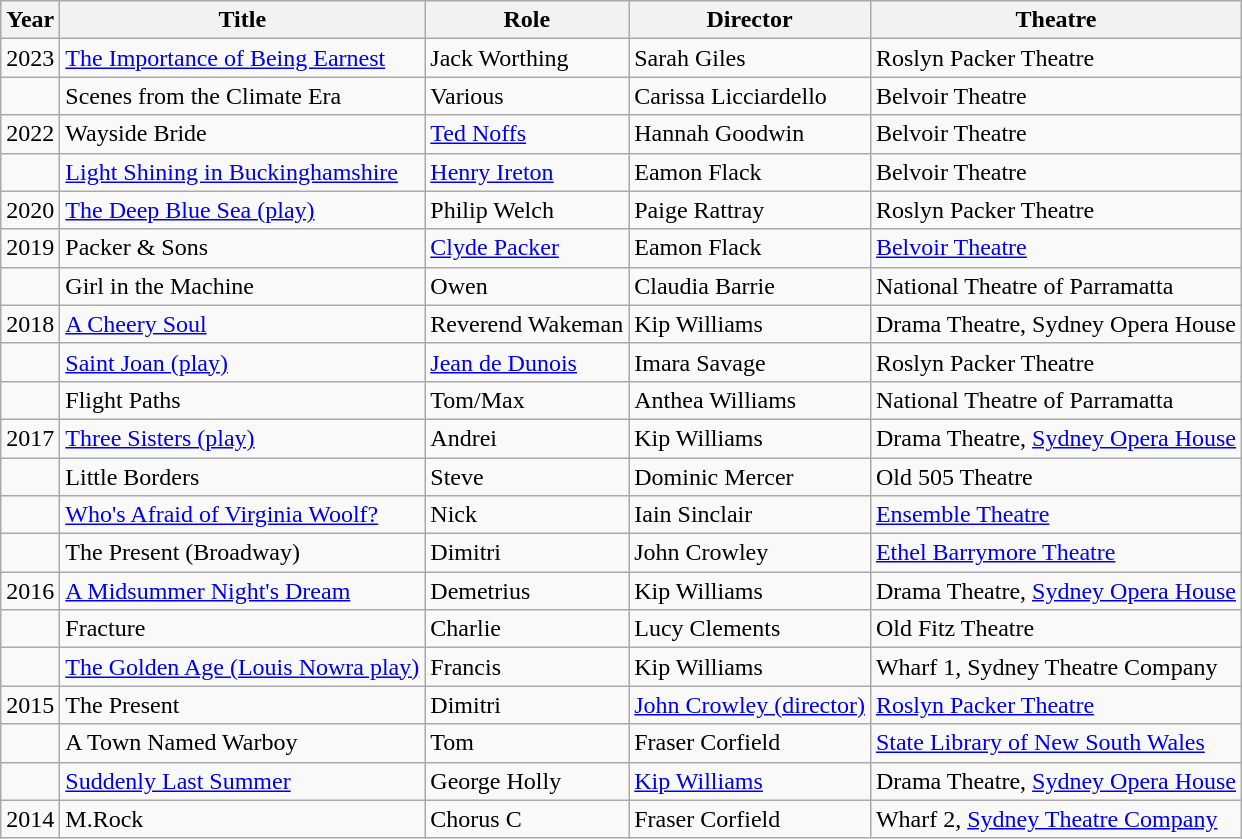<table class="wikitable sortable">
<tr>
<th>Year</th>
<th>Title</th>
<th>Role</th>
<th>Director</th>
<th>Theatre</th>
</tr>
<tr>
<td>2023</td>
<td><a href='#'>The Importance of Being Earnest</a></td>
<td>Jack Worthing</td>
<td>Sarah Giles</td>
<td>Roslyn Packer Theatre</td>
</tr>
<tr>
<td></td>
<td>Scenes from the Climate Era</td>
<td>Various</td>
<td>Carissa Licciardello</td>
<td>Belvoir Theatre</td>
</tr>
<tr>
<td>2022</td>
<td>Wayside Bride</td>
<td><a href='#'>Ted Noffs</a></td>
<td>Hannah Goodwin</td>
<td>Belvoir Theatre</td>
</tr>
<tr>
<td></td>
<td><a href='#'>Light Shining in Buckinghamshire</a></td>
<td><a href='#'>Henry Ireton</a></td>
<td>Eamon Flack</td>
<td>Belvoir Theatre</td>
</tr>
<tr>
<td>2020</td>
<td><a href='#'>The Deep Blue Sea (play)</a></td>
<td>Philip Welch</td>
<td>Paige Rattray</td>
<td>Roslyn Packer Theatre</td>
</tr>
<tr>
<td>2019</td>
<td>Packer & Sons</td>
<td><a href='#'>Clyde Packer</a></td>
<td>Eamon Flack</td>
<td><a href='#'>Belvoir Theatre</a></td>
</tr>
<tr>
<td></td>
<td>Girl in the Machine</td>
<td>Owen</td>
<td>Claudia Barrie</td>
<td>National Theatre of Parramatta</td>
</tr>
<tr>
<td>2018</td>
<td><a href='#'>A Cheery Soul</a></td>
<td>Reverend Wakeman</td>
<td>Kip Williams</td>
<td>Drama Theatre, Sydney Opera House</td>
</tr>
<tr>
<td></td>
<td><a href='#'>Saint Joan (play)</a></td>
<td><a href='#'>Jean de Dunois</a></td>
<td>Imara Savage</td>
<td>Roslyn Packer Theatre</td>
</tr>
<tr>
<td></td>
<td>Flight Paths</td>
<td>Tom/Max</td>
<td>Anthea Williams</td>
<td>National Theatre of Parramatta</td>
</tr>
<tr>
<td>2017</td>
<td><a href='#'>Three Sisters (play)</a></td>
<td>Andrei</td>
<td>Kip Williams</td>
<td>Drama Theatre, <a href='#'>Sydney Opera House</a></td>
</tr>
<tr>
<td></td>
<td>Little Borders</td>
<td>Steve</td>
<td>Dominic Mercer</td>
<td>Old 505 Theatre</td>
</tr>
<tr>
<td></td>
<td><a href='#'>Who's Afraid of Virginia Woolf?</a></td>
<td>Nick</td>
<td>Iain Sinclair</td>
<td><a href='#'>Ensemble Theatre</a></td>
</tr>
<tr>
<td></td>
<td>The Present (Broadway)</td>
<td>Dimitri</td>
<td>John Crowley</td>
<td><a href='#'>Ethel Barrymore Theatre</a></td>
</tr>
<tr>
<td>2016</td>
<td><a href='#'>A Midsummer Night's Dream</a></td>
<td>Demetrius</td>
<td>Kip Williams</td>
<td>Drama Theatre, <a href='#'>Sydney Opera House</a></td>
</tr>
<tr>
<td></td>
<td>Fracture</td>
<td>Charlie</td>
<td>Lucy Clements</td>
<td>Old Fitz Theatre</td>
</tr>
<tr>
<td></td>
<td><a href='#'>The Golden Age (Louis Nowra play)</a></td>
<td>Francis</td>
<td>Kip Williams</td>
<td>Wharf 1, Sydney Theatre Company</td>
</tr>
<tr>
<td>2015</td>
<td>The Present</td>
<td>Dimitri</td>
<td><a href='#'>John Crowley (director)</a></td>
<td><a href='#'>Roslyn Packer Theatre</a></td>
</tr>
<tr>
<td></td>
<td>A Town Named Warboy</td>
<td>Tom</td>
<td>Fraser Corfield</td>
<td><a href='#'>State Library of New South Wales</a></td>
</tr>
<tr>
<td></td>
<td><a href='#'>Suddenly Last Summer</a></td>
<td>George Holly</td>
<td><a href='#'>Kip Williams</a></td>
<td>Drama Theatre, <a href='#'>Sydney Opera House</a></td>
</tr>
<tr>
<td>2014</td>
<td>M.Rock</td>
<td>Chorus C</td>
<td>Fraser Corfield</td>
<td>Wharf 2, <a href='#'>Sydney Theatre Company</a></td>
</tr>
</table>
